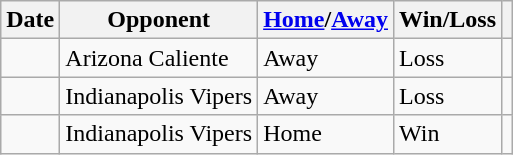<table class="wikitable">
<tr>
<th>Date</th>
<th>Opponent</th>
<th><a href='#'>Home</a>/<a href='#'>Away</a></th>
<th>Win/Loss</th>
<th></th>
</tr>
<tr>
<td></td>
<td>Arizona Caliente</td>
<td>Away</td>
<td>Loss</td>
<td></td>
</tr>
<tr>
<td></td>
<td>Indianapolis Vipers</td>
<td>Away</td>
<td>Loss</td>
<td></td>
</tr>
<tr>
<td></td>
<td>Indianapolis Vipers</td>
<td>Home</td>
<td>Win</td>
<td></td>
</tr>
</table>
